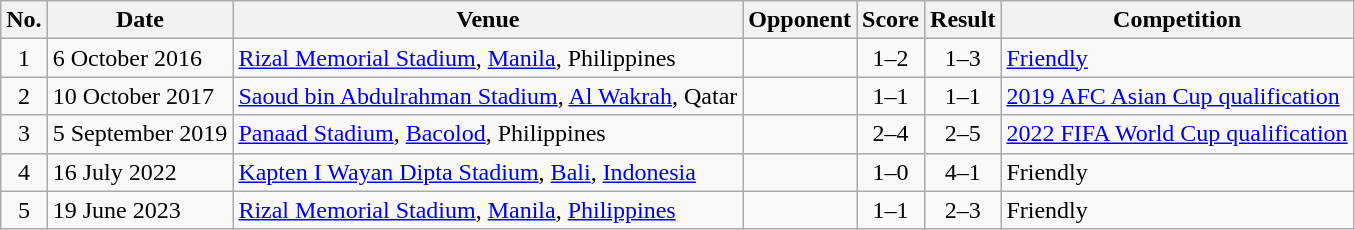<table class="wikitable sortable">
<tr>
<th scope="col">No.</th>
<th scope="col">Date</th>
<th scope="col">Venue</th>
<th scope="col">Opponent</th>
<th scope="col">Score</th>
<th scope="col">Result</th>
<th scope="col">Competition</th>
</tr>
<tr>
<td align="center">1</td>
<td>6 October 2016</td>
<td><a href='#'>Rizal Memorial Stadium</a>, <a href='#'>Manila</a>, Philippines</td>
<td></td>
<td align="center">1–2</td>
<td align="center">1–3</td>
<td><a href='#'>Friendly</a></td>
</tr>
<tr>
<td align="center">2</td>
<td>10 October 2017</td>
<td><a href='#'>Saoud bin Abdulrahman Stadium</a>, <a href='#'>Al Wakrah</a>, Qatar</td>
<td></td>
<td align="center">1–1</td>
<td align="center">1–1</td>
<td><a href='#'>2019 AFC Asian Cup qualification</a></td>
</tr>
<tr>
<td align="center">3</td>
<td>5 September 2019</td>
<td><a href='#'>Panaad Stadium</a>, <a href='#'>Bacolod</a>, Philippines</td>
<td></td>
<td align="center">2–4</td>
<td align="center">2–5</td>
<td><a href='#'>2022 FIFA World Cup qualification</a></td>
</tr>
<tr>
<td align="center">4</td>
<td>16 July 2022</td>
<td><a href='#'>Kapten I Wayan Dipta Stadium</a>, <a href='#'>Bali</a>, <a href='#'>Indonesia</a></td>
<td></td>
<td align="center">1–0</td>
<td align="center">4–1</td>
<td>Friendly</td>
</tr>
<tr>
<td align="center">5</td>
<td>19 June 2023</td>
<td><a href='#'>Rizal Memorial Stadium</a>, <a href='#'>Manila</a>, <a href='#'>Philippines</a></td>
<td></td>
<td align="center">1–1</td>
<td align="center">2–3</td>
<td>Friendly</td>
</tr>
</table>
